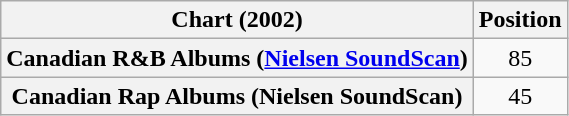<table class="wikitable plainrowheaders" style="text-align:center;">
<tr>
<th scope="col">Chart (2002)</th>
<th scope="col">Position</th>
</tr>
<tr>
<th scope="row">Canadian R&B Albums (<a href='#'>Nielsen SoundScan</a>)</th>
<td>85</td>
</tr>
<tr>
<th scope="row">Canadian Rap Albums (Nielsen SoundScan)</th>
<td>45</td>
</tr>
</table>
